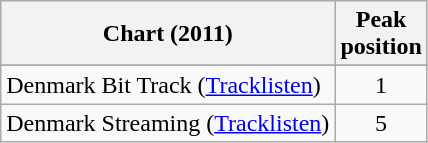<table class="wikitable sortable">
<tr>
<th scope="col">Chart (2011)</th>
<th scope="col">Peak<br>position</th>
</tr>
<tr>
</tr>
<tr>
</tr>
<tr>
<td>Denmark Bit Track (<a href='#'>Tracklisten</a>)</td>
<td align=center>1</td>
</tr>
<tr>
<td>Denmark Streaming (<a href='#'>Tracklisten</a>)</td>
<td align=center>5</td>
</tr>
</table>
